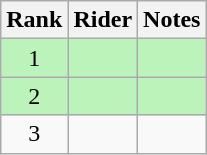<table class="wikitable sortable"  style="text-align:center">
<tr>
<th>Rank</th>
<th>Rider</th>
<th>Notes</th>
</tr>
<tr bgcolor=#bbf3bb>
<td>1</td>
<td align="left"></td>
<td></td>
</tr>
<tr bgcolor=#bbf3bb>
<td>2</td>
<td align="left"></td>
<td></td>
</tr>
<tr>
<td>3</td>
<td align="left"></td>
<td></td>
</tr>
</table>
